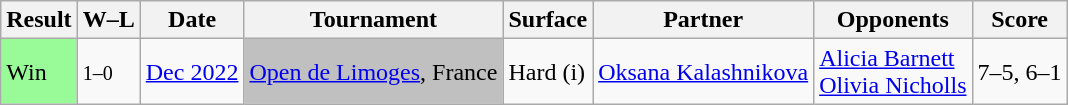<table class="sortable wikitable">
<tr>
<th>Result</th>
<th class="unsortable">W–L</th>
<th>Date</th>
<th>Tournament</th>
<th>Surface</th>
<th>Partner</th>
<th>Opponents</th>
<th class="unsortable">Score</th>
</tr>
<tr>
<td bgcolor=98FB98>Win</td>
<td><small>1–0</small></td>
<td><a href='#'>Dec 2022</a></td>
<td bgcolor=silver><a href='#'>Open de Limoges</a>, France</td>
<td>Hard (i)</td>
<td> <a href='#'>Oksana Kalashnikova</a></td>
<td> <a href='#'>Alicia Barnett</a> <br>  <a href='#'>Olivia Nicholls</a></td>
<td>7–5, 6–1</td>
</tr>
</table>
